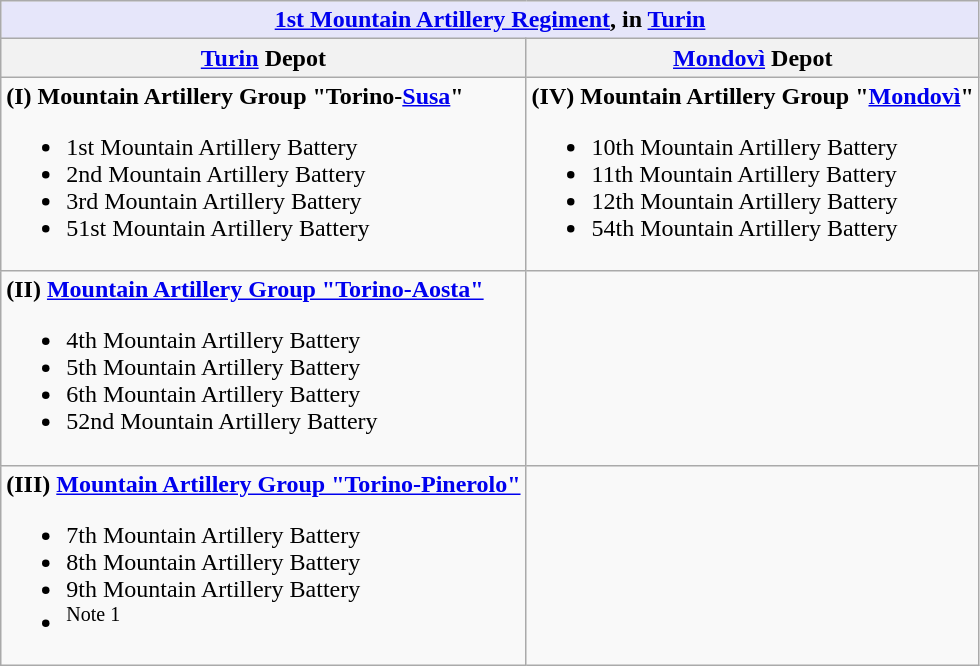<table class="wikitable">
<tr>
<th style="align: center; background: lavender;" colspan="3"><strong><a href='#'>1st Mountain Artillery Regiment</a></strong>, in <a href='#'>Turin</a></th>
</tr>
<tr>
<th><a href='#'>Turin</a> Depot</th>
<th><a href='#'>Mondovì</a> Depot</th>
</tr>
<tr style="vertical-align: top;">
<td> <strong>(I) Mountain Artillery Group "Torino-<a href='#'>Susa</a>"</strong><br><ul><li> 1st Mountain Artillery Battery</li><li> 2nd Mountain Artillery Battery</li><li> 3rd Mountain Artillery Battery</li><li> 51st Mountain Artillery Battery</li></ul></td>
<td> <strong>(IV) Mountain Artillery Group "<a href='#'>Mondovì</a>"</strong><br><ul><li> 10th Mountain Artillery Battery</li><li> 11th Mountain Artillery Battery</li><li> 12th Mountain Artillery Battery</li><li> 54th Mountain Artillery Battery</li></ul></td>
</tr>
<tr style="vertical-align: top;">
<td> <strong>(II) <a href='#'>Mountain Artillery Group "Torino-Aosta"</a></strong><br><ul><li> 4th Mountain Artillery Battery</li><li> 5th Mountain Artillery Battery</li><li> 6th Mountain Artillery Battery</li><li> 52nd Mountain Artillery Battery</li></ul></td>
<td></td>
</tr>
<tr style="vertical-align: top;">
<td> <strong>(III) <a href='#'>Mountain Artillery Group "Torino-Pinerolo"</a></strong><br><ul><li> 7th Mountain Artillery Battery</li><li> 8th Mountain Artillery Battery</li><li> 9th Mountain Artillery Battery</li><li><sup>Note 1</sup></li></ul></td>
<td></td>
</tr>
</table>
